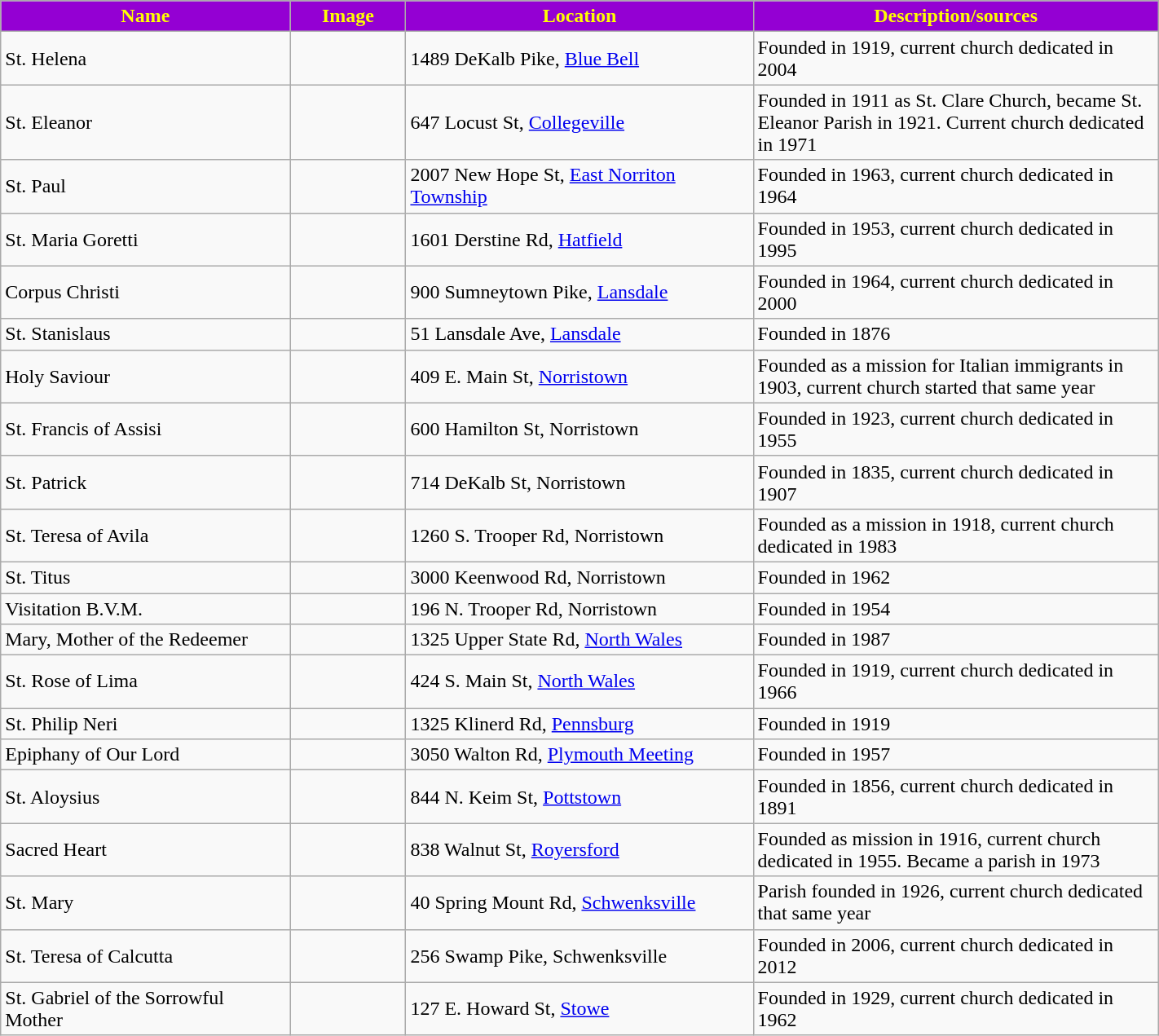<table class="wikitable sortable" style="width:75%">
<tr>
<th style="background:darkviolet; color:yellow;" width="25%"><strong>Name</strong></th>
<th style="background:darkviolet; color:yellow;" width="10%"><strong>Image</strong></th>
<th style="background:darkviolet; color:yellow;" width="30%"><strong>Location</strong></th>
<th style="background:darkviolet; color:yellow;" width="35%"><strong>Description/sources</strong></th>
</tr>
<tr>
<td>St. Helena</td>
<td></td>
<td>1489 DeKalb Pike, <a href='#'>Blue Bell</a></td>
<td>Founded in 1919, current church dedicated in 2004</td>
</tr>
<tr>
<td>St. Eleanor</td>
<td></td>
<td>647 Locust St, <a href='#'>Collegeville</a></td>
<td>Founded in 1911 as St. Clare Church, became St. Eleanor Parish in 1921. Current church dedicated in 1971</td>
</tr>
<tr>
<td>St. Paul</td>
<td></td>
<td>2007 New Hope St, <a href='#'>East Norriton Township</a></td>
<td>Founded in 1963, current church dedicated in 1964</td>
</tr>
<tr>
<td>St. Maria Goretti</td>
<td></td>
<td>1601 Derstine Rd, <a href='#'>Hatfield</a></td>
<td>Founded in 1953, current church dedicated in 1995</td>
</tr>
<tr>
<td>Corpus Christi</td>
<td></td>
<td>900 Sumneytown Pike, <a href='#'>Lansdale</a></td>
<td>Founded in 1964, current church dedicated in 2000</td>
</tr>
<tr>
<td>St. Stanislaus</td>
<td></td>
<td>51 Lansdale Ave, <a href='#'>Lansdale</a></td>
<td>Founded in 1876</td>
</tr>
<tr>
<td>Holy Saviour</td>
<td></td>
<td>409 E. Main St, <a href='#'>Norristown</a></td>
<td>Founded as a mission for Italian immigrants in 1903, current church started that same year</td>
</tr>
<tr>
<td>St. Francis of Assisi</td>
<td></td>
<td>600 Hamilton St, Norristown</td>
<td>Founded in 1923, current church dedicated in 1955</td>
</tr>
<tr>
<td>St. Patrick</td>
<td></td>
<td>714 DeKalb St, Norristown</td>
<td>Founded in 1835, current church dedicated in 1907</td>
</tr>
<tr>
<td>St. Teresa of Avila</td>
<td></td>
<td>1260 S. Trooper Rd, Norristown</td>
<td>Founded as a mission in 1918, current church dedicated in 1983</td>
</tr>
<tr>
<td>St. Titus</td>
<td></td>
<td>3000 Keenwood Rd, Norristown</td>
<td>Founded in 1962</td>
</tr>
<tr>
<td>Visitation B.V.M.</td>
<td></td>
<td>196 N. Trooper Rd, Norristown</td>
<td>Founded in 1954</td>
</tr>
<tr>
<td>Mary, Mother of the Redeemer</td>
<td></td>
<td>1325 Upper State Rd, <a href='#'>North Wales</a></td>
<td>Founded in 1987</td>
</tr>
<tr>
<td>St. Rose of Lima</td>
<td></td>
<td>424 S. Main St, <a href='#'>North Wales</a></td>
<td>Founded in 1919, current church dedicated in 1966</td>
</tr>
<tr>
<td>St. Philip Neri</td>
<td></td>
<td>1325 Klinerd Rd, <a href='#'>Pennsburg</a></td>
<td>Founded in 1919</td>
</tr>
<tr>
<td>Epiphany of Our Lord</td>
<td></td>
<td>3050 Walton Rd, <a href='#'>Plymouth Meeting</a></td>
<td>Founded in 1957</td>
</tr>
<tr>
<td>St. Aloysius</td>
<td></td>
<td>844 N. Keim St, <a href='#'>Pottstown</a></td>
<td>Founded in 1856, current church dedicated in 1891</td>
</tr>
<tr>
<td>Sacred Heart</td>
<td></td>
<td>838 Walnut St, <a href='#'>Royersford</a></td>
<td>Founded as mission in 1916, current church dedicated in 1955. Became a parish in 1973</td>
</tr>
<tr>
<td>St. Mary</td>
<td></td>
<td>40 Spring Mount Rd, <a href='#'>Schwenksville</a></td>
<td>Parish founded in 1926, current church dedicated that same year</td>
</tr>
<tr>
<td>St. Teresa of Calcutta</td>
<td></td>
<td>256 Swamp Pike, Schwenksville</td>
<td>Founded in 2006, current church dedicated in 2012</td>
</tr>
<tr>
<td>St. Gabriel of the Sorrowful Mother</td>
<td></td>
<td>127 E. Howard St, <a href='#'>Stowe</a></td>
<td>Founded in 1929, current church dedicated in 1962</td>
</tr>
</table>
